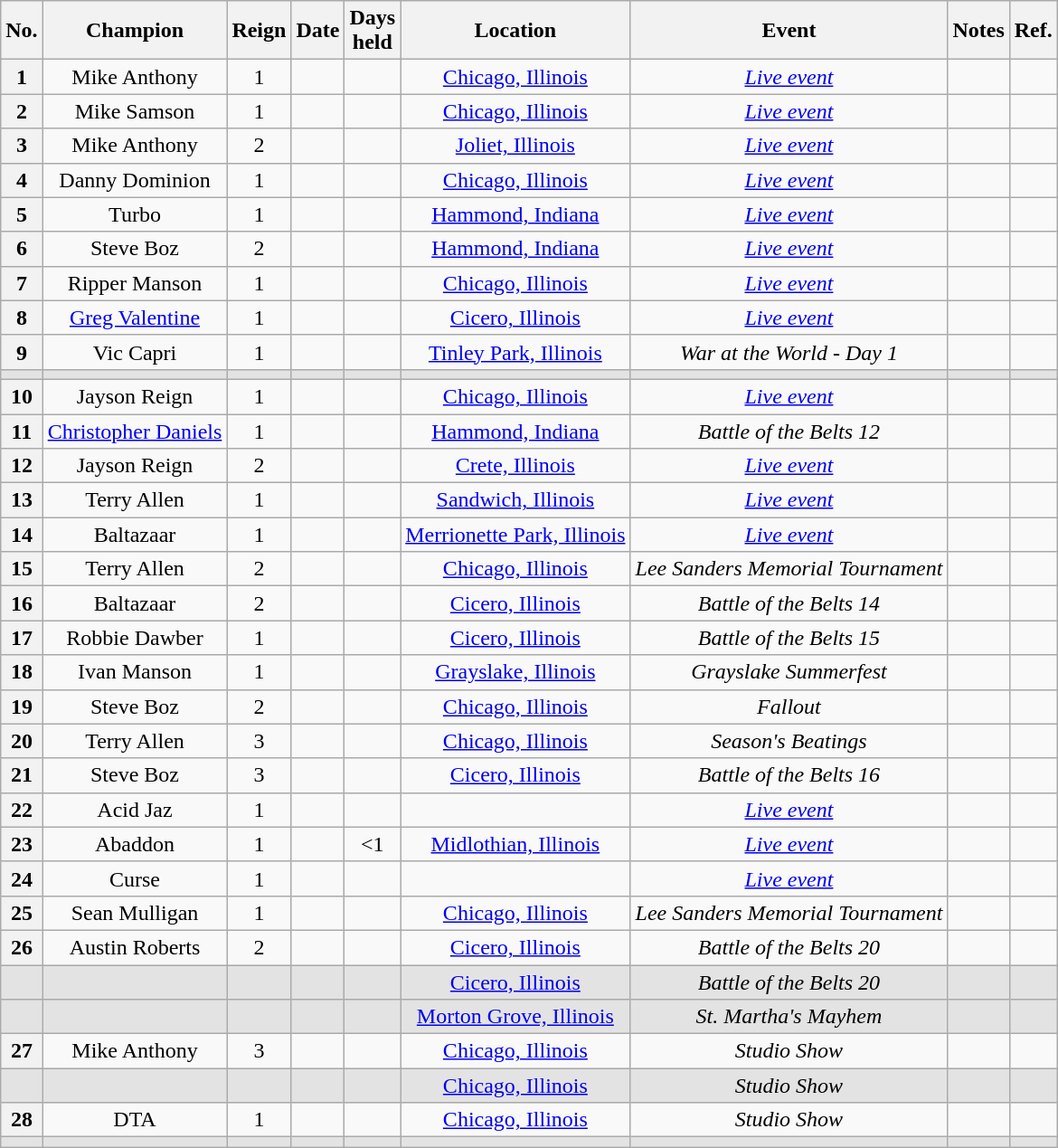<table class="wikitable sortable" style="text-align: center">
<tr>
<th>No.</th>
<th>Champion</th>
<th>Reign</th>
<th>Date</th>
<th>Days<br>held</th>
<th>Location</th>
<th>Event</th>
<th>Notes</th>
<th>Ref.</th>
</tr>
<tr>
<th>1</th>
<td>Mike Anthony</td>
<td>1</td>
<td></td>
<td></td>
<td><a href='#'>Chicago, Illinois</a></td>
<td><em><a href='#'>Live event</a></em></td>
<td align="left"></td>
<td></td>
</tr>
<tr>
<th>2</th>
<td>Mike Samson</td>
<td>1</td>
<td></td>
<td></td>
<td><a href='#'>Chicago, Illinois</a></td>
<td><em><a href='#'>Live event</a></em></td>
<td></td>
<td></td>
</tr>
<tr>
<th>3</th>
<td>Mike Anthony</td>
<td>2</td>
<td></td>
<td></td>
<td><a href='#'>Joliet, Illinois</a></td>
<td><em><a href='#'>Live event</a></em></td>
<td></td>
<td></td>
</tr>
<tr>
<th>4</th>
<td>Danny Dominion</td>
<td>1</td>
<td></td>
<td></td>
<td><a href='#'>Chicago, Illinois</a></td>
<td><em><a href='#'>Live event</a></em></td>
<td></td>
<td></td>
</tr>
<tr>
<th>5</th>
<td>Turbo</td>
<td>1</td>
<td></td>
<td></td>
<td><a href='#'>Hammond, Indiana</a></td>
<td><em><a href='#'>Live event</a></em></td>
<td></td>
<td></td>
</tr>
<tr>
<th>6</th>
<td>Steve Boz</td>
<td>2</td>
<td></td>
<td></td>
<td><a href='#'>Hammond, Indiana</a></td>
<td><em><a href='#'>Live event</a></em></td>
<td></td>
<td></td>
</tr>
<tr>
<th>7</th>
<td>Ripper Manson</td>
<td>1</td>
<td></td>
<td></td>
<td><a href='#'>Chicago, Illinois</a></td>
<td><em><a href='#'>Live event</a></em></td>
<td></td>
<td></td>
</tr>
<tr>
<th>8</th>
<td><a href='#'>Greg Valentine</a></td>
<td>1</td>
<td></td>
<td></td>
<td><a href='#'>Cicero, Illinois</a></td>
<td><em><a href='#'>Live event</a></em></td>
<td></td>
<td></td>
</tr>
<tr>
<th>9</th>
<td>Vic Capri</td>
<td>1</td>
<td></td>
<td></td>
<td><a href='#'>Tinley Park, Illinois</a></td>
<td><em>War at the World - Day 1</em></td>
<td></td>
<td></td>
</tr>
<tr style="background:#e3e3e3">
<td></td>
<td></td>
<td></td>
<td></td>
<td></td>
<td></td>
<td></td>
<td align="left"></td>
<td></td>
</tr>
<tr>
<th>10</th>
<td>Jayson Reign</td>
<td>1</td>
<td></td>
<td></td>
<td><a href='#'>Chicago, Illinois</a></td>
<td><em><a href='#'>Live event</a></em></td>
<td align="left"></td>
<td></td>
</tr>
<tr>
<th>11</th>
<td><a href='#'>Christopher Daniels</a></td>
<td>1</td>
<td></td>
<td></td>
<td><a href='#'>Hammond, Indiana</a></td>
<td><em>Battle of the Belts 12</em></td>
<td></td>
<td></td>
</tr>
<tr>
<th>12</th>
<td>Jayson Reign</td>
<td>2</td>
<td></td>
<td></td>
<td><a href='#'>Crete, Illinois</a></td>
<td><em><a href='#'>Live event</a></em></td>
<td></td>
<td></td>
</tr>
<tr>
<th>13</th>
<td>Terry Allen</td>
<td>1</td>
<td></td>
<td></td>
<td><a href='#'>Sandwich, Illinois</a></td>
<td><em><a href='#'>Live event</a></em></td>
<td></td>
<td></td>
</tr>
<tr>
<th>14</th>
<td>Baltazaar</td>
<td>1</td>
<td></td>
<td></td>
<td><a href='#'>Merrionette Park, Illinois</a></td>
<td><em><a href='#'>Live event</a></em></td>
<td></td>
<td> </td>
</tr>
<tr>
<th>15</th>
<td>Terry Allen</td>
<td>2</td>
<td></td>
<td></td>
<td><a href='#'>Chicago, Illinois</a></td>
<td><em>Lee Sanders Memorial Tournament</em></td>
<td></td>
<td></td>
</tr>
<tr>
<th>16</th>
<td>Baltazaar</td>
<td>2</td>
<td></td>
<td></td>
<td><a href='#'>Cicero, Illinois</a></td>
<td><em>Battle of the Belts 14</em></td>
<td></td>
<td></td>
</tr>
<tr>
<th>17</th>
<td>Robbie Dawber</td>
<td>1</td>
<td></td>
<td></td>
<td><a href='#'>Cicero, Illinois</a></td>
<td><em>Battle of the Belts 15</em></td>
<td></td>
<td></td>
</tr>
<tr>
<th>18</th>
<td>Ivan Manson</td>
<td>1</td>
<td></td>
<td></td>
<td><a href='#'>Grayslake, Illinois</a></td>
<td><em>Grayslake Summerfest</em></td>
<td></td>
<td></td>
</tr>
<tr>
<th>19</th>
<td>Steve Boz</td>
<td>2</td>
<td></td>
<td></td>
<td><a href='#'>Chicago, Illinois</a></td>
<td><em>Fallout</em></td>
<td></td>
<td></td>
</tr>
<tr>
<th>20</th>
<td>Terry Allen</td>
<td>3</td>
<td></td>
<td></td>
<td><a href='#'>Chicago, Illinois</a></td>
<td><em>Season's Beatings</em></td>
<td></td>
<td></td>
</tr>
<tr>
<th>21</th>
<td>Steve Boz</td>
<td>3</td>
<td></td>
<td></td>
<td><a href='#'>Cicero, Illinois</a></td>
<td><em>Battle of the Belts 16</em></td>
<td align="left"></td>
<td></td>
</tr>
<tr>
<th>22</th>
<td>Acid Jaz</td>
<td>1</td>
<td></td>
<td></td>
<td></td>
<td><em><a href='#'>Live event</a></em></td>
<td></td>
<td></td>
</tr>
<tr>
<th>23</th>
<td>Abaddon</td>
<td>1</td>
<td></td>
<td><1</td>
<td><a href='#'>Midlothian, Illinois</a></td>
<td><em><a href='#'>Live event</a></em></td>
<td align="left"></td>
<td></td>
</tr>
<tr>
<th>24</th>
<td>Curse</td>
<td>1</td>
<td></td>
<td></td>
<td></td>
<td><em><a href='#'>Live event</a></em></td>
<td></td>
<td></td>
</tr>
<tr>
<th>25</th>
<td>Sean Mulligan</td>
<td>1</td>
<td></td>
<td></td>
<td><a href='#'>Chicago, Illinois</a></td>
<td><em>Lee Sanders Memorial Tournament</em></td>
<td align="left"></td>
<td></td>
</tr>
<tr>
<th>26</th>
<td>Austin Roberts</td>
<td>2</td>
<td></td>
<td></td>
<td><a href='#'>Cicero, Illinois</a></td>
<td><em>Battle of the Belts 20</em></td>
<td align="left"></td>
<td></td>
</tr>
<tr style="background:#e3e3e3">
<td></td>
<td></td>
<td></td>
<td></td>
<td></td>
<td><a href='#'>Cicero, Illinois</a></td>
<td><em>Battle of the Belts 20</em></td>
<td align="left"></td>
<td></td>
</tr>
<tr style="background:#e3e3e3">
<td></td>
<td></td>
<td></td>
<td></td>
<td></td>
<td><a href='#'>Morton Grove, Illinois</a></td>
<td><em>St. Martha's Mayhem</em></td>
<td align="left"></td>
<td></td>
</tr>
<tr>
<th>27</th>
<td>Mike Anthony</td>
<td>3</td>
<td></td>
<td></td>
<td><a href='#'>Chicago, Illinois</a></td>
<td><em>Studio Show</em></td>
<td align="left"></td>
<td></td>
</tr>
<tr style="background:#e3e3e3">
<td></td>
<td></td>
<td></td>
<td></td>
<td></td>
<td><a href='#'>Chicago, Illinois</a></td>
<td><em>Studio Show</em></td>
<td align="left"></td>
<td></td>
</tr>
<tr>
<th>28</th>
<td>DTA</td>
<td>1</td>
<td></td>
<td></td>
<td><a href='#'>Chicago, Illinois</a></td>
<td><em>Studio Show</em></td>
<td align="left"></td>
<td></td>
</tr>
<tr style="background:#e3e3e3">
<td></td>
<td></td>
<td></td>
<td></td>
<td></td>
<td></td>
<td></td>
<td align="left"></td>
<td></td>
</tr>
</table>
